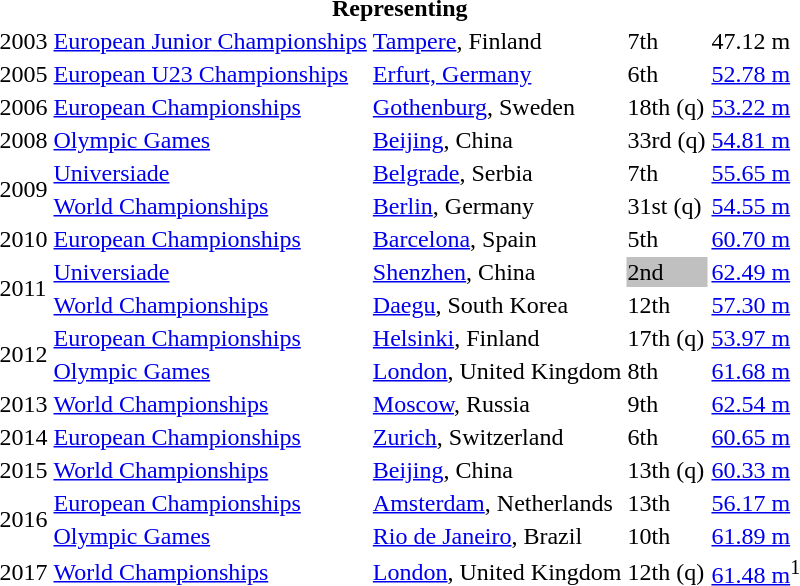<table>
<tr>
<th colspan="5">Representing </th>
</tr>
<tr>
<td>2003</td>
<td><a href='#'>European Junior Championships</a></td>
<td><a href='#'>Tampere</a>, Finland</td>
<td>7th</td>
<td>47.12 m</td>
</tr>
<tr>
<td>2005</td>
<td><a href='#'>European U23 Championships</a></td>
<td><a href='#'>Erfurt, Germany</a></td>
<td>6th</td>
<td><a href='#'>52.78 m</a></td>
</tr>
<tr>
<td>2006</td>
<td><a href='#'>European Championships</a></td>
<td><a href='#'>Gothenburg</a>, Sweden</td>
<td>18th (q)</td>
<td><a href='#'>53.22 m</a></td>
</tr>
<tr>
<td>2008</td>
<td><a href='#'>Olympic Games</a></td>
<td><a href='#'>Beijing</a>, China</td>
<td>33rd (q)</td>
<td><a href='#'>54.81 m</a></td>
</tr>
<tr>
<td rowspan=2>2009</td>
<td><a href='#'>Universiade</a></td>
<td><a href='#'>Belgrade</a>, Serbia</td>
<td>7th</td>
<td><a href='#'>55.65 m</a></td>
</tr>
<tr>
<td><a href='#'>World Championships</a></td>
<td><a href='#'>Berlin</a>, Germany</td>
<td>31st (q)</td>
<td><a href='#'>54.55 m</a></td>
</tr>
<tr>
<td>2010</td>
<td><a href='#'>European Championships</a></td>
<td><a href='#'>Barcelona</a>, Spain</td>
<td>5th</td>
<td><a href='#'>60.70 m</a></td>
</tr>
<tr>
<td rowspan=2>2011</td>
<td><a href='#'>Universiade</a></td>
<td><a href='#'>Shenzhen</a>, China</td>
<td style="background:silver;">2nd</td>
<td><a href='#'>62.49 m</a></td>
</tr>
<tr>
<td><a href='#'>World Championships</a></td>
<td><a href='#'>Daegu</a>, South Korea</td>
<td>12th</td>
<td><a href='#'>57.30 m</a></td>
</tr>
<tr>
<td rowspan=2>2012</td>
<td><a href='#'>European Championships</a></td>
<td><a href='#'>Helsinki</a>, Finland</td>
<td>17th (q)</td>
<td><a href='#'>53.97 m</a></td>
</tr>
<tr>
<td><a href='#'>Olympic Games</a></td>
<td><a href='#'>London</a>, United Kingdom</td>
<td>8th</td>
<td><a href='#'>61.68 m</a></td>
</tr>
<tr>
<td>2013</td>
<td><a href='#'>World Championships</a></td>
<td><a href='#'>Moscow</a>, Russia</td>
<td>9th</td>
<td><a href='#'>62.54 m</a></td>
</tr>
<tr>
<td>2014</td>
<td><a href='#'>European Championships</a></td>
<td><a href='#'>Zurich</a>, Switzerland</td>
<td>6th</td>
<td><a href='#'>60.65 m</a></td>
</tr>
<tr>
<td>2015</td>
<td><a href='#'>World Championships</a></td>
<td><a href='#'>Beijing</a>, China</td>
<td>13th (q)</td>
<td><a href='#'>60.33 m</a></td>
</tr>
<tr>
<td rowspan=2>2016</td>
<td><a href='#'>European Championships</a></td>
<td><a href='#'>Amsterdam</a>, Netherlands</td>
<td>13th</td>
<td><a href='#'>56.17 m</a></td>
</tr>
<tr>
<td><a href='#'>Olympic Games</a></td>
<td><a href='#'>Rio de Janeiro</a>, Brazil</td>
<td>10th</td>
<td><a href='#'>61.89 m</a></td>
</tr>
<tr>
<td>2017</td>
<td><a href='#'>World Championships</a></td>
<td><a href='#'>London</a>, United Kingdom</td>
<td>12th (q)</td>
<td><a href='#'>61.48 m</a><sup>1</sup></td>
</tr>
</table>
